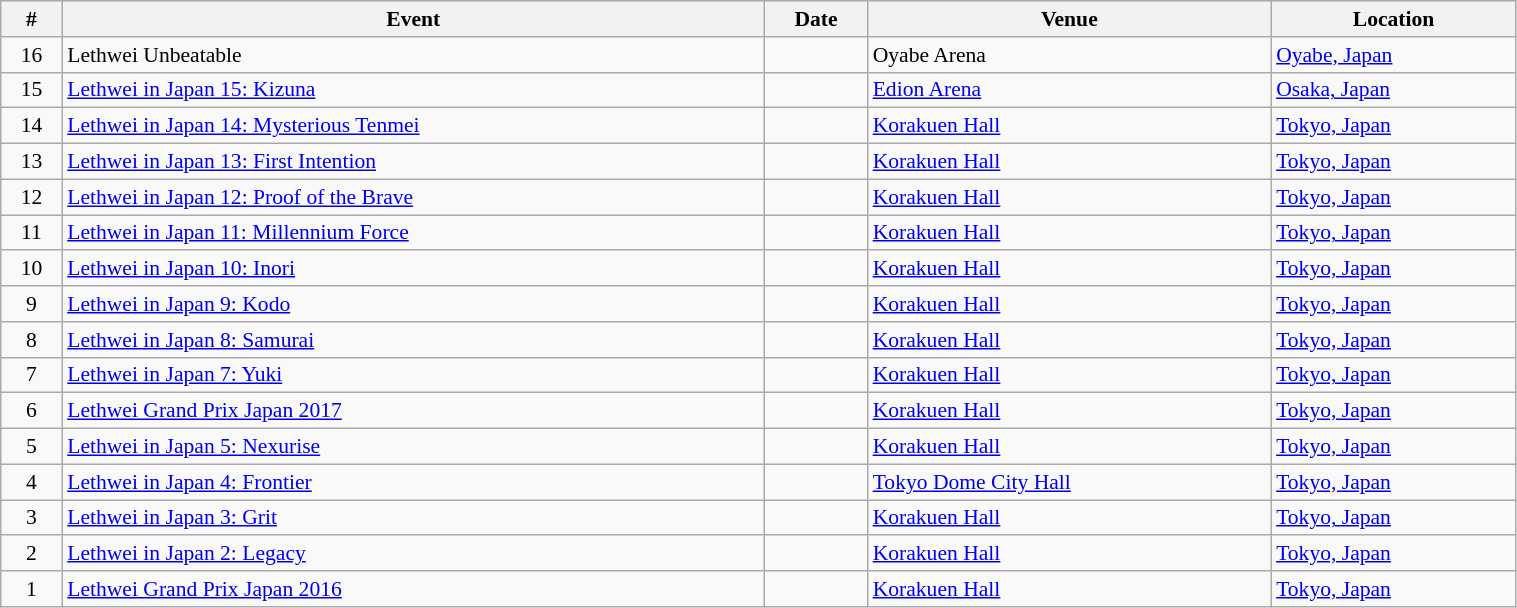<table id="Events" class="wikitable sortable" style="width:80%; font-size:90%;">
<tr>
<th scope="col">#</th>
<th scope="col">Event</th>
<th scope="col">Date</th>
<th scope="col">Venue</th>
<th scope="col">Location</th>
</tr>
<tr>
<td align=center>16</td>
<td>Lethwei Unbeatable</td>
<td></td>
<td>Oyabe Arena</td>
<td> <a href='#'>Oyabe, Japan</a></td>
</tr>
<tr>
<td align=center>15</td>
<td><a href='#'>Lethwei in Japan 15: Kizuna</a></td>
<td></td>
<td><a href='#'>Edion Arena</a></td>
<td> <a href='#'>Osaka, Japan</a></td>
</tr>
<tr>
<td align=center>14</td>
<td><a href='#'>Lethwei in Japan 14: Mysterious Tenmei</a></td>
<td></td>
<td><a href='#'>Korakuen Hall</a></td>
<td> <a href='#'>Tokyo, Japan</a></td>
</tr>
<tr>
<td align=center>13</td>
<td><a href='#'>Lethwei in Japan 13: First Intention</a></td>
<td></td>
<td><a href='#'>Korakuen Hall</a></td>
<td> <a href='#'>Tokyo, Japan</a></td>
</tr>
<tr>
<td align=center>12</td>
<td><a href='#'>Lethwei in Japan 12: Proof of the Brave</a></td>
<td></td>
<td><a href='#'>Korakuen Hall</a></td>
<td> <a href='#'>Tokyo, Japan</a></td>
</tr>
<tr>
<td align=center>11</td>
<td><a href='#'>Lethwei in Japan 11: Millennium Force</a></td>
<td></td>
<td><a href='#'>Korakuen Hall</a></td>
<td> <a href='#'>Tokyo, Japan</a></td>
</tr>
<tr>
<td align=center>10</td>
<td><a href='#'>Lethwei in Japan 10: Inori</a></td>
<td></td>
<td><a href='#'>Korakuen Hall</a></td>
<td> <a href='#'>Tokyo, Japan</a></td>
</tr>
<tr>
<td align=center>9</td>
<td><a href='#'>Lethwei in Japan 9: Kodo</a></td>
<td></td>
<td><a href='#'>Korakuen Hall</a></td>
<td> <a href='#'>Tokyo, Japan</a></td>
</tr>
<tr>
<td align=center>8</td>
<td><a href='#'>Lethwei in Japan 8: Samurai</a></td>
<td></td>
<td><a href='#'>Korakuen Hall</a></td>
<td> <a href='#'>Tokyo, Japan</a></td>
</tr>
<tr>
<td align=center>7</td>
<td><a href='#'>Lethwei in Japan 7: Yuki</a></td>
<td></td>
<td><a href='#'>Korakuen Hall</a></td>
<td> <a href='#'>Tokyo, Japan</a></td>
</tr>
<tr>
<td align=center>6</td>
<td><a href='#'>Lethwei Grand Prix Japan 2017</a></td>
<td></td>
<td><a href='#'>Korakuen Hall</a></td>
<td> <a href='#'>Tokyo, Japan</a></td>
</tr>
<tr>
<td align=center>5</td>
<td><a href='#'>Lethwei in Japan 5: Nexurise</a></td>
<td></td>
<td><a href='#'>Korakuen Hall</a></td>
<td> <a href='#'>Tokyo, Japan</a></td>
</tr>
<tr>
<td align=center>4</td>
<td><a href='#'>Lethwei in Japan 4: Frontier</a></td>
<td></td>
<td><a href='#'>Tokyo Dome City Hall</a></td>
<td> <a href='#'>Tokyo, Japan</a></td>
</tr>
<tr>
<td align=center>3</td>
<td><a href='#'>Lethwei in Japan 3: Grit</a></td>
<td></td>
<td><a href='#'>Korakuen Hall</a></td>
<td> <a href='#'>Tokyo, Japan</a></td>
</tr>
<tr>
<td align=center>2</td>
<td><a href='#'>Lethwei in Japan 2: Legacy</a></td>
<td></td>
<td><a href='#'>Korakuen Hall</a></td>
<td> <a href='#'>Tokyo, Japan</a></td>
</tr>
<tr>
<td align=center>1</td>
<td><a href='#'>Lethwei Grand Prix Japan 2016</a></td>
<td></td>
<td><a href='#'>Korakuen Hall</a></td>
<td> <a href='#'>Tokyo, Japan</a></td>
</tr>
</table>
